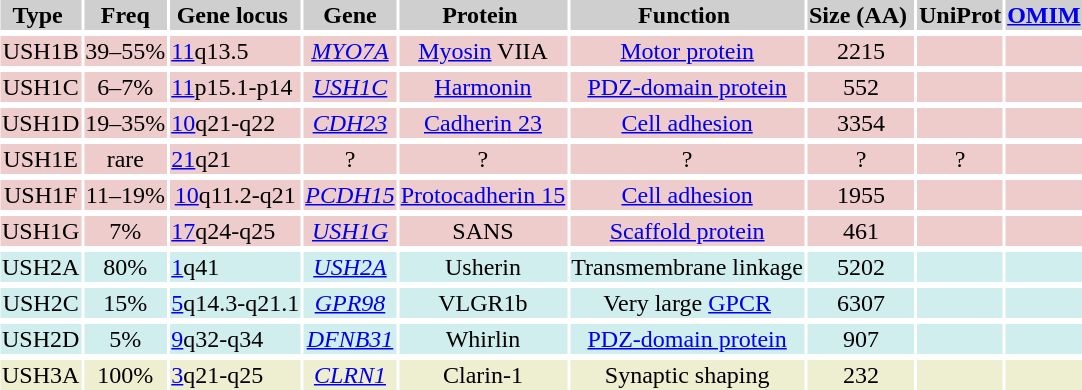<table align="right" style="margin-left:1em">
<tr ---- bgcolor="#cfcfcf">
<th>Type </th>
<th>Freq</th>
<th>Gene locus </th>
<th>Gene</th>
<th>Protein </th>
<th>Function </th>
<th>Size (AA) </th>
<th>UniProt</th>
<th><a href='#'>OMIM</a></th>
</tr>
<tr>
</tr>
<tr ---- bgcolor="#eecccc">
<td valign="middle" align="center">USH1B</td>
<td valign="middle" align="center">39–55%</td>
<td><a href='#'>11</a>q13.5</td>
<td valign="middle" align="center"><em><a href='#'>MYO7A</a></em></td>
<td valign="middle" align="center"><a href='#'>Myosin</a> VIIA</td>
<td valign="middle" align="center"><a href='#'>Motor protein</a></td>
<td valign="middle" align="center">2215</td>
<td valign="middle" align="center"></td>
<td valign="middle" align="center"></td>
</tr>
<tr>
</tr>
<tr ---- bgcolor="#eecccc">
<td valign="middle" align="center">USH1C</td>
<td valign="middle" align="center">6–7%</td>
<td><a href='#'>11</a>p15.1-p14</td>
<td valign="middle" align="center"><em><a href='#'>USH1C</a></em></td>
<td valign="middle" align="center"><a href='#'>Harmonin</a></td>
<td valign="middle" align="center"><a href='#'>PDZ-domain protein</a></td>
<td valign="middle" align="center">552</td>
<td valign="middle" align="center"></td>
<td valign="middle" align="center"></td>
</tr>
<tr>
</tr>
<tr ---- bgcolor="#eecccc">
<td valign="middle" align="center">USH1D</td>
<td valign="middle" align="center">19–35%</td>
<td><a href='#'>10</a>q21-q22</td>
<td valign="middle" align="center"><em><a href='#'>CDH23</a></em></td>
<td valign="middle" align="center"><a href='#'>Cadherin 23</a></td>
<td valign="middle" align="center"><a href='#'>Cell adhesion</a></td>
<td valign="middle" align="center">3354</td>
<td valign="middle" align="center"></td>
<td valign="middle" align="center"></td>
</tr>
<tr>
</tr>
<tr ---- bgcolor="#eecccc">
<td valign="middle" align="center">USH1E</td>
<td valign="middle" align="center">rare</td>
<td><a href='#'>21</a>q21</td>
<td valign="middle" align="center">?</td>
<td valign="middle" align="center">?</td>
<td valign="middle" align="center">?</td>
<td valign="middle" align="center">?</td>
<td valign="middle" align="center">?</td>
<td valign="middle" align="center"></td>
</tr>
<tr>
</tr>
<tr ---- bgcolor="#eecccc">
<td valign="middle" align="center">USH1F</td>
<td valign="middle" align="center">11–19%</td>
<td valign="middle" align="center"><a href='#'>10</a>q11.2-q21</td>
<td valign="middle" align="center"><em><a href='#'>PCDH15</a></em></td>
<td valign="middle" align="center"><a href='#'>Protocadherin 15</a></td>
<td valign="middle" align="center"><a href='#'>Cell adhesion</a></td>
<td valign="middle" align="center">1955</td>
<td valign="middle" align="center"></td>
<td valign="middle" align="center"></td>
</tr>
<tr>
</tr>
<tr ---- bgcolor="#eecccc">
<td valign="middle" align="center">USH1G</td>
<td valign="middle" align="center">7%</td>
<td><a href='#'>17</a>q24-q25</td>
<td valign="middle" align="center"><em><a href='#'>USH1G</a> </em></td>
<td valign="middle" align="center">SANS</td>
<td valign="middle" align="center"><a href='#'>Scaffold protein</a></td>
<td valign="middle" align="center">461</td>
<td valign="middle" align="center"></td>
<td valign="middle" align="center"></td>
</tr>
<tr>
</tr>
<tr ---- bgcolor="#d1eeee">
<td valign="middle" align="center">USH2A</td>
<td valign="middle" align="center">80%</td>
<td><a href='#'>1</a>q41</td>
<td valign="middle" align="center"><em><a href='#'>USH2A</a></em></td>
<td valign="middle" align="center">Usherin</td>
<td valign="middle" align="center">Transmembrane linkage</td>
<td valign="middle" align="center">5202</td>
<td valign="middle" align="center"></td>
<td valign="middle" align="center"></td>
</tr>
<tr>
</tr>
<tr ---- bgcolor="#d1eeee">
<td valign="middle" align="center">USH2C</td>
<td valign="middle" align="center">15%</td>
<td><a href='#'>5</a>q14.3-q21.1</td>
<td valign="middle" align="center"><em><a href='#'>GPR98</a></em></td>
<td valign="middle" align="center">VLGR1b</td>
<td valign="middle" align="center">Very large <a href='#'>GPCR</a></td>
<td valign="middle" align="center">6307</td>
<td valign="middle" align="center"></td>
<td valign="middle" align="center"></td>
</tr>
<tr>
</tr>
<tr ---- bgcolor="#d1eeee">
<td valign="middle" align="center">USH2D</td>
<td valign="middle" align="center">5%</td>
<td><a href='#'>9</a>q32-q34</td>
<td valign="middle" align="center"><em><a href='#'>DFNB31</a></em></td>
<td valign="middle" align="center">Whirlin</td>
<td valign="middle" align="center"><a href='#'>PDZ-domain protein</a></td>
<td valign="middle" align="center">907</td>
<td valign="middle" align="center"></td>
<td valign="middle" align="center"></td>
</tr>
<tr>
</tr>
<tr ---- bgcolor="#eeeed1">
<td valign="middle" align="center">USH3A</td>
<td valign="middle" align="center">100%</td>
<td><a href='#'>3</a>q21-q25</td>
<td valign="middle" align="center"><em><a href='#'>CLRN1</a></em></td>
<td valign="middle" align="center">Clarin-1</td>
<td valign="middle" align="center">Synaptic shaping</td>
<td valign="middle" align="center">232</td>
<td valign="middle" align="center"></td>
<td valign="middle" align="center"></td>
</tr>
</table>
